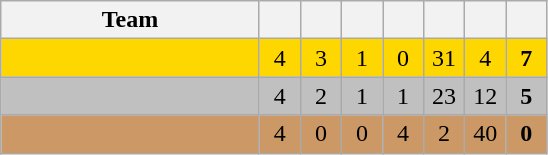<table class="wikitable" style="text-align:center;">
<tr>
<th width=165>Team</th>
<th width=20></th>
<th width=20></th>
<th width=20></th>
<th width=20></th>
<th width=20></th>
<th width=20></th>
<th width=20></th>
</tr>
<tr style="background:gold;">
<td align="left"></td>
<td>4</td>
<td>3</td>
<td>1</td>
<td>0</td>
<td>31</td>
<td>4</td>
<td><strong>7</strong></td>
</tr>
<tr style="background:silver;">
<td align="left"></td>
<td>4</td>
<td>2</td>
<td>1</td>
<td>1</td>
<td>23</td>
<td>12</td>
<td><strong>5</strong></td>
</tr>
<tr style="background:#c96;">
<td align="left"></td>
<td>4</td>
<td>0</td>
<td>0</td>
<td>4</td>
<td>2</td>
<td>40</td>
<td><strong>0</strong></td>
</tr>
</table>
